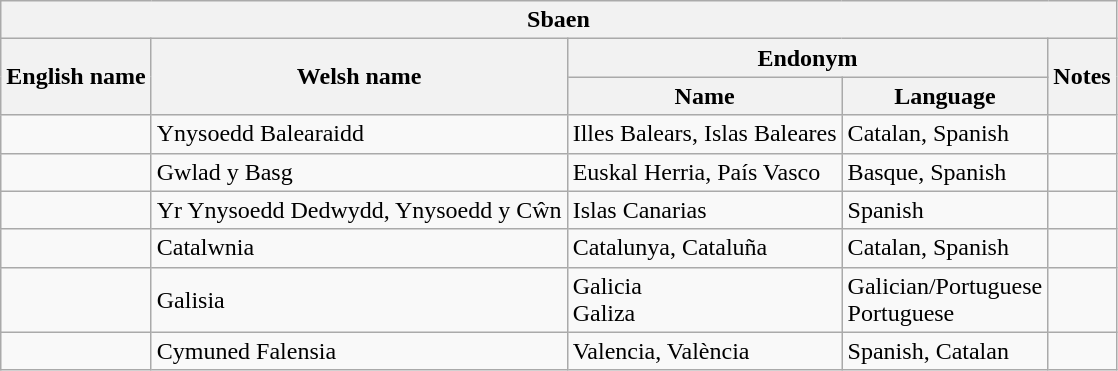<table class="wikitable sortable">
<tr>
<th colspan="5"> Sbaen</th>
</tr>
<tr>
<th rowspan="2">English name</th>
<th rowspan="2">Welsh name</th>
<th colspan="2">Endonym</th>
<th rowspan="2">Notes</th>
</tr>
<tr>
<th>Name</th>
<th>Language</th>
</tr>
<tr>
<td></td>
<td>Ynysoedd Balearaidd</td>
<td>Illes Balears, Islas Baleares</td>
<td>Catalan, Spanish</td>
<td></td>
</tr>
<tr>
<td></td>
<td>Gwlad y Basg</td>
<td>Euskal Herria, País Vasco</td>
<td>Basque, Spanish</td>
<td></td>
</tr>
<tr>
<td></td>
<td>Yr Ynysoedd Dedwydd, Ynysoedd y Cŵn</td>
<td>Islas Canarias</td>
<td>Spanish</td>
<td></td>
</tr>
<tr>
<td></td>
<td>Catalwnia</td>
<td>Catalunya, Cataluña</td>
<td>Catalan, Spanish</td>
<td></td>
</tr>
<tr>
<td></td>
<td>Galisia</td>
<td>Galicia<br>Galiza</td>
<td>Galician/Portuguese<br>Portuguese</td>
<td></td>
</tr>
<tr>
<td></td>
<td>Cymuned Falensia</td>
<td>Valencia, València</td>
<td>Spanish, Catalan</td>
<td></td>
</tr>
</table>
